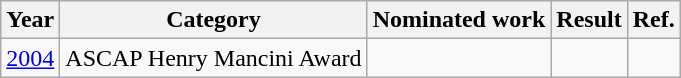<table class="wikitable">
<tr>
<th>Year</th>
<th>Category</th>
<th>Nominated work</th>
<th>Result</th>
<th>Ref.</th>
</tr>
<tr>
<td><a href='#'>2004</a></td>
<td>ASCAP Henry Mancini Award</td>
<td></td>
<td></td>
<td align="center"></td>
</tr>
</table>
